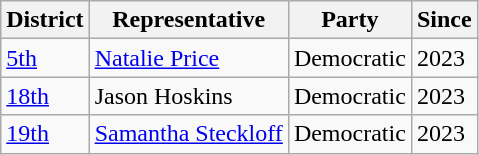<table class="wikitable">
<tr>
<th>District</th>
<th>Representative</th>
<th>Party</th>
<th>Since</th>
</tr>
<tr>
<td><a href='#'>5th</a></td>
<td><a href='#'>Natalie Price</a></td>
<td>Democratic</td>
<td>2023</td>
</tr>
<tr>
<td><a href='#'>18th</a></td>
<td>Jason Hoskins</td>
<td>Democratic</td>
<td>2023</td>
</tr>
<tr>
<td><a href='#'>19th</a></td>
<td><a href='#'>Samantha Steckloff</a></td>
<td>Democratic</td>
<td>2023</td>
</tr>
</table>
